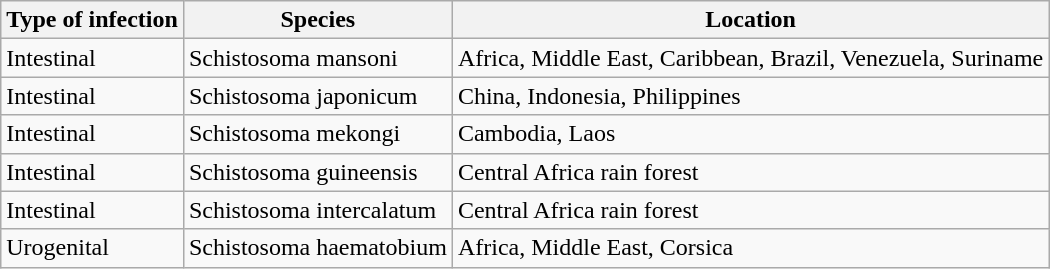<table class="wikitable">
<tr>
<th>Type of infection</th>
<th>Species</th>
<th>Location</th>
</tr>
<tr>
<td>Intestinal</td>
<td>Schistosoma mansoni</td>
<td>Africa, Middle East, Caribbean, Brazil, Venezuela, Suriname</td>
</tr>
<tr>
<td>Intestinal</td>
<td>Schistosoma japonicum</td>
<td>China, Indonesia, Philippines</td>
</tr>
<tr>
<td>Intestinal</td>
<td>Schistosoma mekongi</td>
<td>Cambodia, Laos</td>
</tr>
<tr>
<td>Intestinal</td>
<td>Schistosoma guineensis</td>
<td>Central Africa rain forest</td>
</tr>
<tr>
<td>Intestinal</td>
<td>Schistosoma intercalatum</td>
<td>Central Africa rain forest</td>
</tr>
<tr>
<td>Urogenital</td>
<td>Schistosoma haematobium</td>
<td>Africa, Middle East, Corsica</td>
</tr>
</table>
